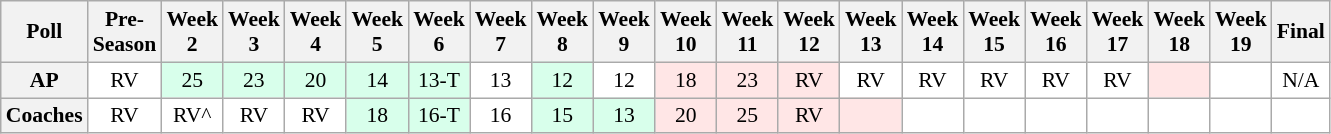<table class="wikitable" style="white-space:nowrap;font-size:90%">
<tr>
<th>Poll</th>
<th>Pre-<br>Season</th>
<th>Week<br>2</th>
<th>Week<br>3</th>
<th>Week<br>4</th>
<th>Week<br>5</th>
<th>Week<br>6</th>
<th>Week<br>7</th>
<th>Week<br>8</th>
<th>Week<br>9</th>
<th>Week<br>10</th>
<th>Week<br>11</th>
<th>Week<br>12</th>
<th>Week<br>13</th>
<th>Week<br>14</th>
<th>Week<br>15</th>
<th>Week<br>16</th>
<th>Week<br>17</th>
<th>Week<br>18</th>
<th>Week<br>19</th>
<th>Final</th>
</tr>
<tr style="text-align:center;">
<th>AP</th>
<td style="background:#FFF;">RV</td>
<td style="background:#D8FFEB;">25</td>
<td style="background:#D8FFEB;">23</td>
<td style="background:#D8FFEB;">20</td>
<td style="background:#D8FFEB;">14</td>
<td style="background:#D8FFEB;">13-T</td>
<td style="background:#FFF;">13</td>
<td style="background:#D8FFEB;">12</td>
<td style="background:#FFF;">12</td>
<td style="background:#FFE6E6;">18</td>
<td style="background:#FFE6E6;">23</td>
<td style="background:#FFE6E6;">RV</td>
<td style="background:#FFF;">RV</td>
<td style="background:#FFF;">RV</td>
<td style="background:#FFF;">RV</td>
<td style="background:#FFF;">RV</td>
<td style="background:#FFF;">RV</td>
<td style="background:#FFE6E6;"></td>
<td style="background:#FFF;"></td>
<td style="background:#FFF;">N/A</td>
</tr>
<tr style="text-align:center;">
<th>Coaches</th>
<td style="background:#FFF;">RV</td>
<td style="background:#FFF;">RV^</td>
<td style="background:#FFF;">RV</td>
<td style="background:#FFF;">RV</td>
<td style="background:#D8FFEB;">18</td>
<td style="background:#D8FFEB;">16-T</td>
<td style="background:#FFF;">16</td>
<td style="background:#D8FFEB;">15</td>
<td style="background:#D8FFEB;">13</td>
<td style="background:#FFE6E6;">20</td>
<td style="background:#FFE6E6;">25</td>
<td style="background:#FFE6E6;">RV</td>
<td style="background:#FFE6E6;"></td>
<td style="background:#FFF;"></td>
<td style="background:#FFF;"></td>
<td style="background:#FFF;"></td>
<td style="background:#FFF;"></td>
<td style="background:#FFF;"></td>
<td style="background:#FFF;"></td>
<td style="background:#FFF;"></td>
</tr>
</table>
